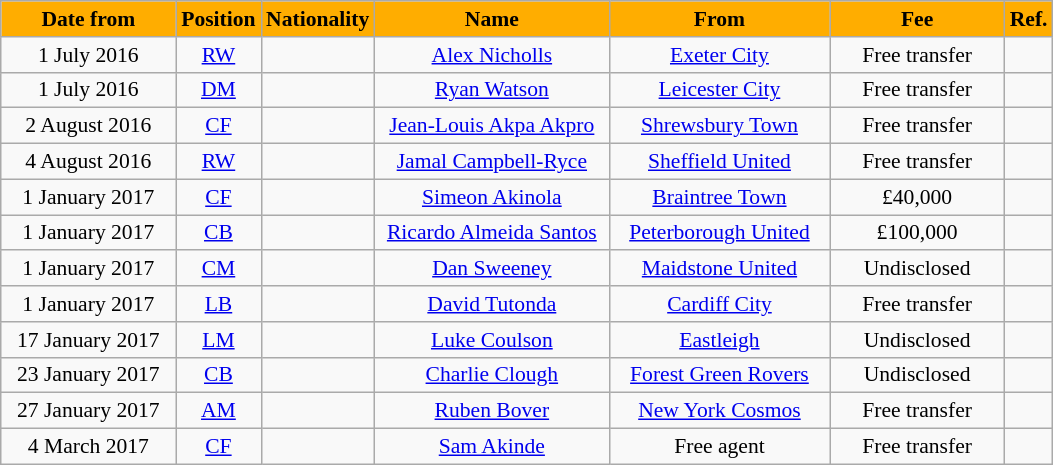<table class="wikitable"  style="text-align:center; font-size:90%; ">
<tr>
<th style="background:#FFAD00; color:black; width:110px;">Date from</th>
<th style="background:#FFAD00; color:black; width:50px;">Position</th>
<th style="background:#FFAD00; color:black; width:50px;">Nationality</th>
<th style="background:#FFAD00; color:black; width:150px;">Name</th>
<th style="background:#FFAD00; color:black; width:140px;">From</th>
<th style="background:#FFAD00; color:black; width:110px;">Fee</th>
<th style="background:#FFAD00; color:black; width:25px;">Ref.</th>
</tr>
<tr>
<td>1 July 2016</td>
<td><a href='#'>RW</a></td>
<td></td>
<td><a href='#'>Alex Nicholls</a></td>
<td><a href='#'>Exeter City</a></td>
<td>Free transfer</td>
<td></td>
</tr>
<tr>
<td>1 July 2016</td>
<td><a href='#'>DM</a></td>
<td></td>
<td><a href='#'>Ryan Watson</a></td>
<td><a href='#'>Leicester City</a></td>
<td>Free transfer</td>
<td></td>
</tr>
<tr>
<td>2 August 2016</td>
<td><a href='#'>CF</a></td>
<td></td>
<td><a href='#'>Jean-Louis Akpa Akpro</a></td>
<td><a href='#'>Shrewsbury Town</a></td>
<td>Free transfer</td>
<td></td>
</tr>
<tr>
<td>4 August 2016</td>
<td><a href='#'>RW</a></td>
<td></td>
<td><a href='#'>Jamal Campbell-Ryce</a></td>
<td><a href='#'>Sheffield United</a></td>
<td>Free transfer</td>
<td></td>
</tr>
<tr>
<td>1 January 2017</td>
<td><a href='#'>CF</a></td>
<td></td>
<td><a href='#'>Simeon Akinola</a></td>
<td><a href='#'>Braintree Town</a></td>
<td>£40,000</td>
<td></td>
</tr>
<tr>
<td>1 January 2017</td>
<td><a href='#'>CB</a></td>
<td></td>
<td><a href='#'>Ricardo Almeida Santos</a></td>
<td><a href='#'>Peterborough United</a></td>
<td>£100,000</td>
<td></td>
</tr>
<tr>
<td>1 January 2017</td>
<td><a href='#'>CM</a></td>
<td></td>
<td><a href='#'>Dan Sweeney</a></td>
<td><a href='#'>Maidstone United</a></td>
<td>Undisclosed</td>
<td></td>
</tr>
<tr>
<td>1 January 2017</td>
<td><a href='#'>LB</a></td>
<td></td>
<td><a href='#'>David Tutonda</a></td>
<td><a href='#'>Cardiff City</a></td>
<td>Free transfer</td>
<td></td>
</tr>
<tr>
<td>17 January 2017</td>
<td><a href='#'>LM</a></td>
<td></td>
<td><a href='#'>Luke Coulson</a></td>
<td><a href='#'>Eastleigh</a></td>
<td>Undisclosed</td>
<td></td>
</tr>
<tr>
<td>23 January 2017</td>
<td><a href='#'>CB</a></td>
<td></td>
<td><a href='#'>Charlie Clough</a></td>
<td><a href='#'>Forest Green Rovers</a></td>
<td>Undisclosed</td>
<td></td>
</tr>
<tr>
<td>27 January 2017</td>
<td><a href='#'>AM</a></td>
<td></td>
<td><a href='#'>Ruben Bover</a></td>
<td><a href='#'>New York Cosmos</a></td>
<td>Free transfer</td>
<td></td>
</tr>
<tr>
<td>4 March 2017</td>
<td><a href='#'>CF</a></td>
<td></td>
<td><a href='#'>Sam Akinde</a></td>
<td>Free agent</td>
<td>Free transfer</td>
<td></td>
</tr>
</table>
